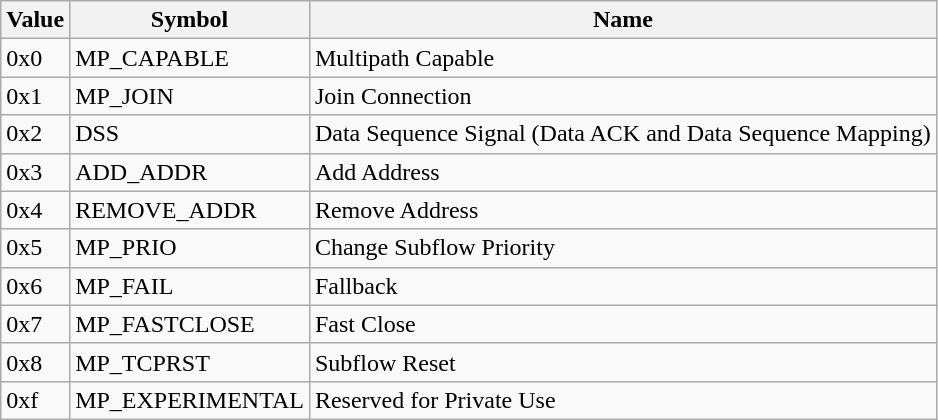<table class="wikitable">
<tr>
<th>Value</th>
<th>Symbol</th>
<th>Name</th>
</tr>
<tr>
<td>0x0</td>
<td>MP_CAPABLE</td>
<td>Multipath Capable</td>
</tr>
<tr>
<td>0x1</td>
<td>MP_JOIN</td>
<td>Join Connection</td>
</tr>
<tr>
<td>0x2</td>
<td>DSS</td>
<td>Data Sequence Signal (Data ACK and Data Sequence Mapping)</td>
</tr>
<tr>
<td>0x3</td>
<td>ADD_ADDR</td>
<td>Add Address</td>
</tr>
<tr>
<td>0x4</td>
<td>REMOVE_ADDR</td>
<td>Remove Address</td>
</tr>
<tr>
<td>0x5</td>
<td>MP_PRIO</td>
<td>Change Subflow Priority</td>
</tr>
<tr>
<td>0x6</td>
<td>MP_FAIL</td>
<td>Fallback</td>
</tr>
<tr>
<td>0x7</td>
<td>MP_FASTCLOSE</td>
<td>Fast Close</td>
</tr>
<tr>
<td>0x8</td>
<td>MP_TCPRST</td>
<td>Subflow Reset</td>
</tr>
<tr>
<td>0xf</td>
<td>MP_EXPERIMENTAL</td>
<td>Reserved for Private Use</td>
</tr>
</table>
